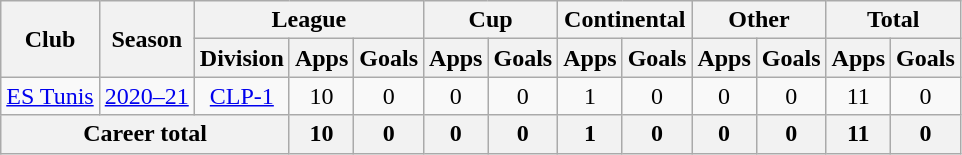<table class="wikitable" style="text-align: center">
<tr>
<th rowspan="2">Club</th>
<th rowspan="2">Season</th>
<th colspan="3">League</th>
<th colspan="2">Cup</th>
<th colspan="2">Continental</th>
<th colspan="2">Other</th>
<th colspan="2">Total</th>
</tr>
<tr>
<th>Division</th>
<th>Apps</th>
<th>Goals</th>
<th>Apps</th>
<th>Goals</th>
<th>Apps</th>
<th>Goals</th>
<th>Apps</th>
<th>Goals</th>
<th>Apps</th>
<th>Goals</th>
</tr>
<tr>
<td><a href='#'>ES Tunis</a></td>
<td><a href='#'>2020–21</a></td>
<td><a href='#'>CLP-1</a></td>
<td>10</td>
<td>0</td>
<td>0</td>
<td>0</td>
<td>1</td>
<td>0</td>
<td>0</td>
<td>0</td>
<td>11</td>
<td>0</td>
</tr>
<tr>
<th colspan="3"><strong>Career total</strong></th>
<th>10</th>
<th>0</th>
<th>0</th>
<th>0</th>
<th>1</th>
<th>0</th>
<th>0</th>
<th>0</th>
<th>11</th>
<th>0</th>
</tr>
</table>
